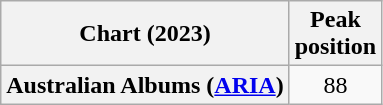<table class="wikitable plainrowheaders" style="text-align:center">
<tr>
<th scope="col">Chart (2023)</th>
<th scope="col">Peak<br>position</th>
</tr>
<tr>
<th scope="row">Australian Albums (<a href='#'>ARIA</a>)</th>
<td>88</td>
</tr>
</table>
